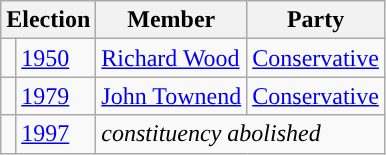<table class="wikitable">
<tr>
<th colspan="2">Election</th>
<th>Member</th>
<th>Party</th>
</tr>
<tr>
<td style="color:inherit;background-color: "></td>
<td><a href='#'>1950</a></td>
<td><a href='#'>Richard Wood</a></td>
<td><a href='#'>Conservative</a></td>
</tr>
<tr>
<td style="color:inherit;background-color: "></td>
<td><a href='#'>1979</a></td>
<td><a href='#'>John Townend</a></td>
<td><a href='#'>Conservative</a></td>
</tr>
<tr>
<td></td>
<td><a href='#'>1997</a></td>
<td colspan="2"><em>constituency abolished</em></td>
</tr>
</table>
